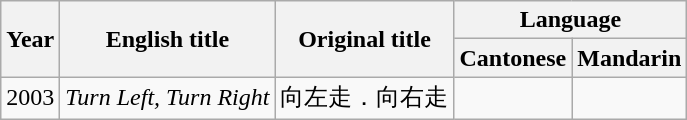<table class="wikitable sortable">
<tr>
<th rowspan="2">Year</th>
<th rowspan="2">English title</th>
<th rowspan="2">Original title</th>
<th colspan="2">Language</th>
</tr>
<tr>
<th>Cantonese</th>
<th>Mandarin</th>
</tr>
<tr>
<td>2003</td>
<td><em>Turn Left, Turn Right</em></td>
<td>向左走．向右走</td>
<td></td>
<td></td>
</tr>
</table>
